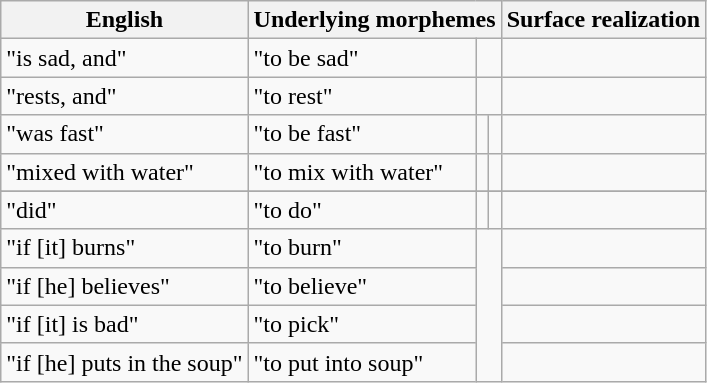<table class="wikitable">
<tr>
<th>English</th>
<th colspan="3">Underlying morphemes</th>
<th>Surface realization</th>
</tr>
<tr>
<td>"is sad, and"</td>
<td>  "to be sad"</td>
<td colspan="2">  </td>
<td> </td>
</tr>
<tr>
<td>"rests, and"</td>
<td>  "to rest"</td>
<td colspan="2">  </td>
<td> </td>
</tr>
<tr>
<td>"was fast"</td>
<td>  "to be fast"</td>
<td>  </td>
<td>  </td>
<td> </td>
</tr>
<tr>
<td>"mixed with water"</td>
<td>  "to mix with water"</td>
<td>  </td>
<td>  </td>
<td> </td>
</tr>
<tr>
</tr>
<tr>
<td>"did"</td>
<td>  "to do"</td>
<td>  </td>
<td>  </td>
<td> </td>
</tr>
<tr>
<td>"if [it] burns"</td>
<td>  "to burn"</td>
<td rowspan="4"; colspan="2">  </td>
<td> </td>
</tr>
<tr>
<td>"if [he] believes"</td>
<td>  "to believe"</td>
<td> </td>
</tr>
<tr>
<td>"if [it] is bad"</td>
<td>  "to pick"</td>
<td> </td>
</tr>
<tr>
<td>"if [he] puts in the soup"</td>
<td>  "to put into soup"</td>
<td> </td>
</tr>
</table>
